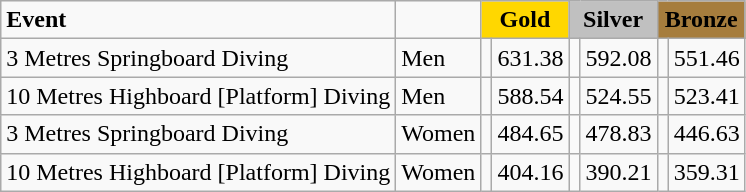<table class="wikitable">
<tr>
<td><strong>Event</strong></td>
<td></td>
<td !  style="text-align:center; background:gold;" colspan="2"><strong>Gold</strong></td>
<td !  style="text-align:center; background:silver;" colspan="2"><strong>Silver</strong></td>
<td !  style="text-align:center; background:#a67d3d;" colspan="2"><strong>Bronze</strong></td>
</tr>
<tr>
<td>3 Metres Springboard Diving</td>
<td>Men</td>
<td></td>
<td>631.38</td>
<td></td>
<td>592.08</td>
<td></td>
<td>551.46</td>
</tr>
<tr>
<td>10 Metres Highboard [Platform] Diving</td>
<td>Men</td>
<td></td>
<td>588.54</td>
<td></td>
<td>524.55</td>
<td></td>
<td>523.41</td>
</tr>
<tr>
<td>3 Metres Springboard Diving</td>
<td>Women</td>
<td></td>
<td>484.65</td>
<td></td>
<td>478.83</td>
<td></td>
<td>446.63</td>
</tr>
<tr>
<td>10 Metres Highboard [Platform] Diving</td>
<td>Women</td>
<td></td>
<td>404.16</td>
<td></td>
<td>390.21</td>
<td></td>
<td>359.31</td>
</tr>
</table>
